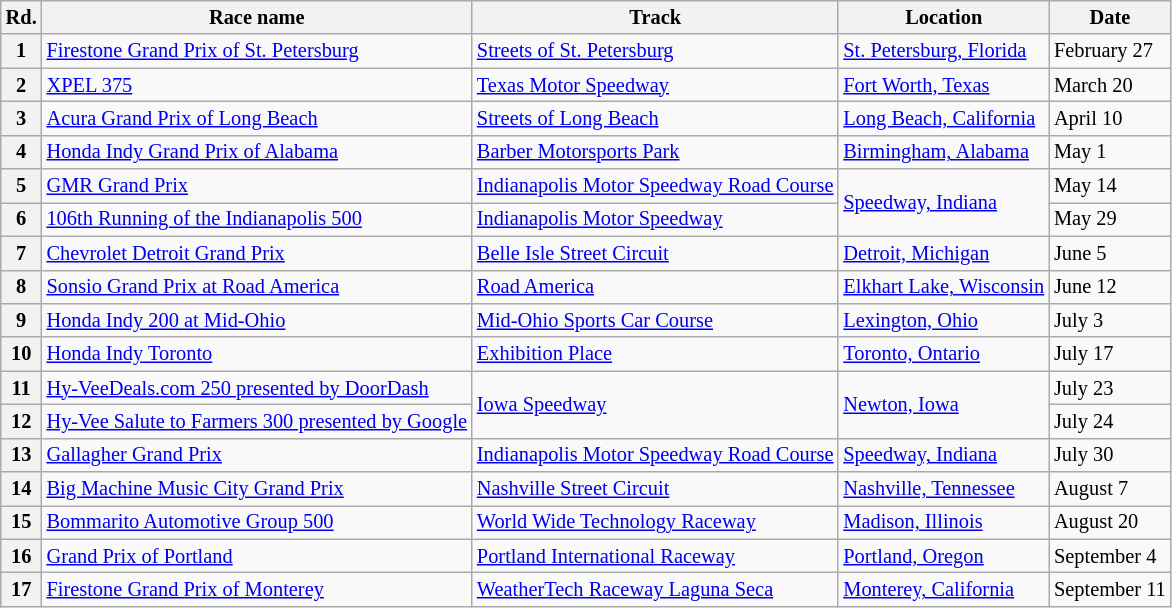<table class="wikitable" style="font-size: 85%">
<tr>
<th>Rd.</th>
<th>Race name</th>
<th>Track</th>
<th>Location</th>
<th>Date</th>
</tr>
<tr>
<th>1</th>
<td><a href='#'>Firestone Grand Prix of St. Petersburg</a></td>
<td> <a href='#'>Streets of St. Petersburg</a></td>
<td><a href='#'>St. Petersburg, Florida</a></td>
<td>February 27</td>
</tr>
<tr>
<th>2</th>
<td><a href='#'>XPEL 375</a></td>
<td> <a href='#'>Texas Motor Speedway</a></td>
<td><a href='#'>Fort Worth, Texas</a></td>
<td>March 20</td>
</tr>
<tr>
<th>3</th>
<td><a href='#'>Acura Grand Prix of Long Beach</a></td>
<td> <a href='#'>Streets of Long Beach</a></td>
<td><a href='#'>Long Beach, California</a></td>
<td>April 10</td>
</tr>
<tr>
<th>4</th>
<td><a href='#'>Honda Indy Grand Prix of Alabama</a></td>
<td> <a href='#'>Barber Motorsports Park</a></td>
<td><a href='#'>Birmingham, Alabama</a></td>
<td>May 1</td>
</tr>
<tr>
<th>5</th>
<td><a href='#'>GMR Grand Prix</a></td>
<td> <a href='#'>Indianapolis Motor Speedway Road Course</a></td>
<td rowspan="2"><a href='#'>Speedway, Indiana</a></td>
<td>May 14</td>
</tr>
<tr>
<th>6</th>
<td><a href='#'>106th Running of the Indianapolis 500</a></td>
<td> <a href='#'>Indianapolis Motor Speedway</a></td>
<td>May 29</td>
</tr>
<tr>
<th>7</th>
<td><a href='#'>Chevrolet Detroit Grand Prix</a></td>
<td> <a href='#'>Belle Isle Street Circuit</a></td>
<td><a href='#'>Detroit, Michigan</a></td>
<td>June 5</td>
</tr>
<tr>
<th>8</th>
<td><a href='#'>Sonsio Grand Prix at Road America</a></td>
<td> <a href='#'>Road America</a></td>
<td><a href='#'>Elkhart Lake, Wisconsin</a></td>
<td>June 12</td>
</tr>
<tr>
<th>9</th>
<td><a href='#'>Honda Indy 200 at Mid-Ohio</a></td>
<td> <a href='#'>Mid-Ohio Sports Car Course</a></td>
<td><a href='#'>Lexington, Ohio</a></td>
<td>July 3</td>
</tr>
<tr>
<th>10</th>
<td><a href='#'>Honda Indy Toronto</a></td>
<td> <a href='#'>Exhibition Place</a></td>
<td><a href='#'>Toronto, Ontario</a></td>
<td>July 17</td>
</tr>
<tr>
<th>11</th>
<td><a href='#'>Hy-VeeDeals.com 250 presented by DoorDash</a></td>
<td rowspan="2"> <a href='#'>Iowa Speedway</a></td>
<td rowspan="2"><a href='#'>Newton, Iowa</a></td>
<td>July 23</td>
</tr>
<tr>
<th>12</th>
<td><a href='#'>Hy-Vee Salute to Farmers 300 presented by Google</a></td>
<td>July 24</td>
</tr>
<tr>
<th>13</th>
<td><a href='#'>Gallagher Grand Prix</a></td>
<td> <a href='#'>Indianapolis Motor Speedway Road Course</a></td>
<td><a href='#'>Speedway, Indiana</a></td>
<td>July 30</td>
</tr>
<tr>
<th>14</th>
<td><a href='#'>Big Machine Music City Grand Prix</a></td>
<td> <a href='#'>Nashville Street Circuit</a></td>
<td><a href='#'>Nashville, Tennessee</a></td>
<td>August 7</td>
</tr>
<tr>
<th>15</th>
<td><a href='#'>Bommarito Automotive Group 500</a></td>
<td> <a href='#'>World Wide Technology Raceway</a></td>
<td><a href='#'>Madison, Illinois</a></td>
<td>August 20</td>
</tr>
<tr>
<th>16</th>
<td><a href='#'>Grand Prix of Portland</a></td>
<td> <a href='#'>Portland International Raceway</a></td>
<td><a href='#'>Portland, Oregon</a></td>
<td>September 4</td>
</tr>
<tr>
<th>17</th>
<td><a href='#'>Firestone Grand Prix of Monterey</a></td>
<td> <a href='#'>WeatherTech Raceway Laguna Seca</a></td>
<td><a href='#'>Monterey, California</a></td>
<td>September 11</td>
</tr>
</table>
